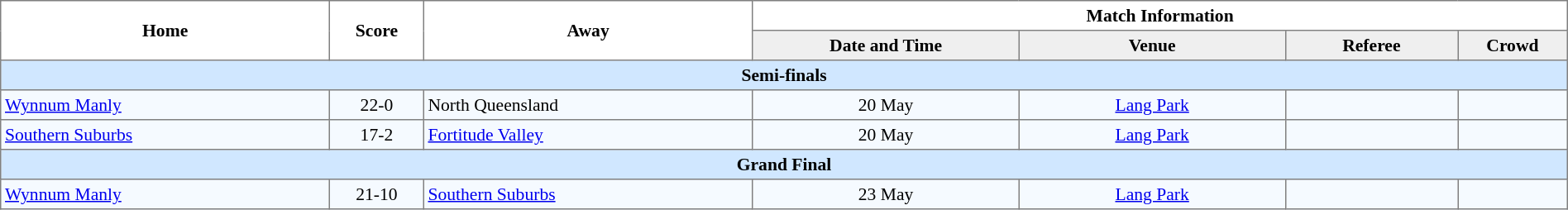<table width="100%" cellspacing="0" cellpadding="3" border="1" style="border-collapse:collapse; font-size:90%; text-align:center;">
<tr>
<th rowspan="2" width="21%">Home</th>
<th rowspan="2" width="6%">Score</th>
<th rowspan="2" width="21%">Away</th>
<th colspan="6">Match Information</th>
</tr>
<tr bgcolor="#EFEFEF">
<th width="17%">Date and Time</th>
<th width="17%">Venue</th>
<th width="11%">Referee</th>
<th width="7%">Crowd</th>
</tr>
<tr bgcolor="#D0E7FF">
<td colspan="7"><strong>Semi-finals</strong></td>
</tr>
<tr bgcolor="#F5FAFF">
<td align="left"> <a href='#'>Wynnum Manly</a></td>
<td>22-0</td>
<td align="left"> North Queensland</td>
<td>20 May</td>
<td><a href='#'>Lang Park</a></td>
<td></td>
<td></td>
</tr>
<tr bgcolor="#F5FAFF">
<td align="left"> <a href='#'>Southern Suburbs</a></td>
<td>17-2</td>
<td align="left"> <a href='#'>Fortitude Valley</a></td>
<td>20 May</td>
<td><a href='#'>Lang Park</a></td>
<td></td>
<td></td>
</tr>
<tr bgcolor="#D0E7FF">
<td colspan="7"><strong>Grand Final</strong></td>
</tr>
<tr bgcolor="#F5FAFF">
<td align="left"> <a href='#'>Wynnum Manly</a></td>
<td>21-10</td>
<td align="left"> <a href='#'>Southern Suburbs</a></td>
<td>23 May</td>
<td><a href='#'>Lang Park</a></td>
<td></td>
<td></td>
</tr>
</table>
